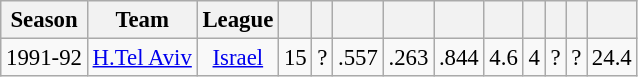<table class="wikitable sortable" style="font-size:95%; text-align:center;">
<tr>
<th>Season</th>
<th>Team</th>
<th>League</th>
<th></th>
<th></th>
<th></th>
<th></th>
<th></th>
<th></th>
<th></th>
<th></th>
<th></th>
<th></th>
</tr>
<tr>
<td>1991-92</td>
<td rowspan="3"><a href='#'>H.Tel Aviv</a></td>
<td rowspan="6"><a href='#'>Israel</a></td>
<td>15</td>
<td>?</td>
<td>.557</td>
<td>.263</td>
<td>.844</td>
<td>4.6</td>
<td>4</td>
<td>?</td>
<td>?</td>
<td>24.4</td>
</tr>
</table>
